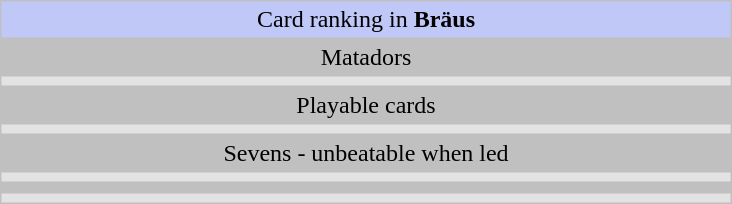<table cellpadding="3" style="float: right; background: #C0C0C0; margin-left: 1em; border-spacing: 1px;">
<tr align="center">
<td style="background: #c0c8f8;" colspan="3" width="480">Card ranking in <strong>Bräus</strong></td>
</tr>
<tr align="center">
<td colspan="3">Matadors</td>
</tr>
<tr align="center">
<td colspan="4" style="background: #e3e3e3;">  </td>
</tr>
<tr align="center">
<td colspan="3">Playable cards</td>
</tr>
<tr align="center">
<td colspan="4" style="background: #e3e3e3;">              </td>
</tr>
<tr align="center">
<td colspan="3">Sevens - unbeatable when led</td>
</tr>
<tr align="center">
<td colspan="4" style="background: #e3e3e3;">   </td>
</tr>
<tr align="center">
<td colspan="3"></td>
</tr>
<tr align="center">
<td colspan="4" style="background: #e3e3e3;">             </td>
</tr>
</table>
